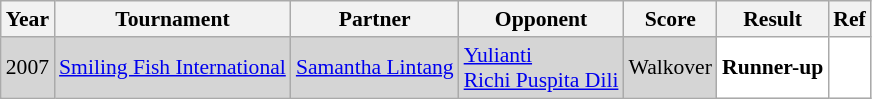<table class="sortable wikitable" style="font-size: 90%;">
<tr>
<th>Year</th>
<th>Tournament</th>
<th>Partner</th>
<th>Opponent</th>
<th>Score</th>
<th>Result</th>
<th>Ref</th>
</tr>
<tr style="background:#D5D5D5">
<td align="center">2007</td>
<td align="left"><a href='#'>Smiling Fish International</a></td>
<td align="left"> <a href='#'>Samantha Lintang</a></td>
<td align="left"> <a href='#'>Yulianti</a><br> <a href='#'>Richi Puspita Dili</a></td>
<td align="left">Walkover</td>
<td style="text-align:left; background:white"> <strong>Runner-up</strong></td>
<td style="text-align:center; background:white"></td>
</tr>
</table>
